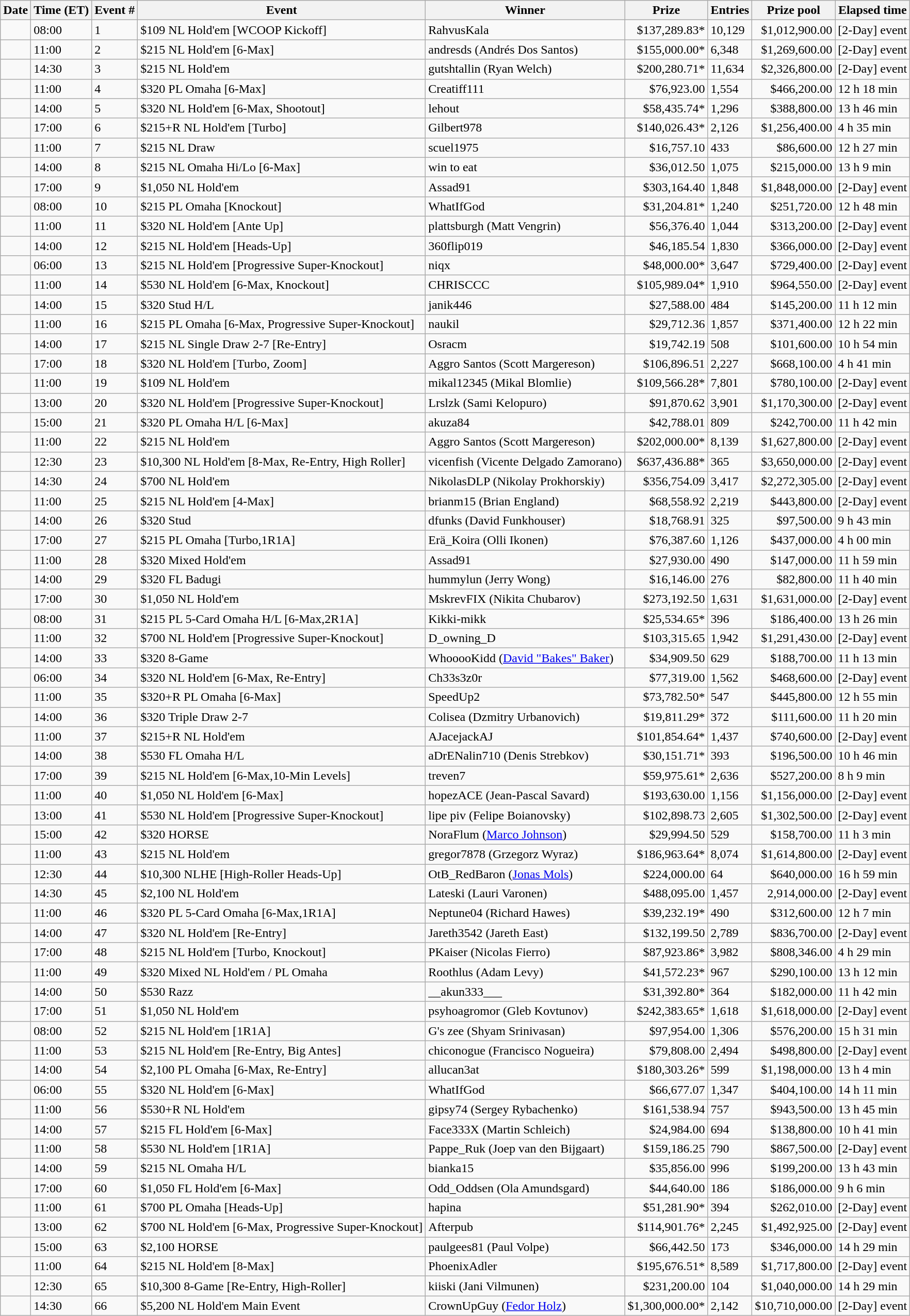<table class="wikitable sortable">
<tr>
<th class="unsortable">Date</th>
<th>Time (ET)</th>
<th>Event #</th>
<th class="unsortable">Event</th>
<th>Winner</th>
<th>Prize</th>
<th>Entries</th>
<th>Prize pool</th>
<th>Elapsed time</th>
</tr>
<tr>
<td></td>
<td>08:00</td>
<td>1</td>
<td>$109 NL Hold'em [WCOOP Kickoff]</td>
<td> RahvusKala</td>
<td style="text-align:right">$137,289.83*</td>
<td>10,129</td>
<td style="text-align:right">$1,012,900.00</td>
<td>[2-Day] event</td>
</tr>
<tr>
<td></td>
<td>11:00</td>
<td>2</td>
<td>$215 NL Hold'em [6-Max]</td>
<td> andresds (Andrés Dos Santos)</td>
<td style="text-align:right">$155,000.00*</td>
<td>6,348</td>
<td style="text-align:right">$1,269,600.00</td>
<td>[2-Day] event</td>
</tr>
<tr>
<td></td>
<td>14:30</td>
<td>3</td>
<td>$215 NL Hold'em</td>
<td> gutshtallin (Ryan Welch)</td>
<td style="text-align:right">$200,280.71*</td>
<td>11,634</td>
<td style="text-align:right">$2,326,800.00</td>
<td>[2-Day] event</td>
</tr>
<tr>
<td></td>
<td>11:00</td>
<td>4</td>
<td>$320 PL Omaha [6-Max]</td>
<td> Creatiff111</td>
<td style="text-align:right">$76,923.00</td>
<td>1,554</td>
<td style="text-align:right">$466,200.00</td>
<td>12 h 18 min</td>
</tr>
<tr>
<td></td>
<td>14:00</td>
<td>5</td>
<td>$320 NL Hold'em [6-Max, Shootout]</td>
<td> lehout</td>
<td style="text-align:right">$58,435.74*</td>
<td>1,296</td>
<td style="text-align:right">$388,800.00</td>
<td>13 h 46 min</td>
</tr>
<tr>
<td></td>
<td>17:00</td>
<td>6</td>
<td>$215+R NL Hold'em [Turbo]</td>
<td> Gilbert978</td>
<td style="text-align:right">$140,026.43*</td>
<td>2,126</td>
<td style="text-align:right">$1,256,400.00</td>
<td>4 h 35 min</td>
</tr>
<tr>
<td></td>
<td>11:00</td>
<td>7</td>
<td>$215 NL Draw</td>
<td> scuel1975</td>
<td style="text-align:right">$16,757.10</td>
<td>433</td>
<td style="text-align:right">$86,600.00</td>
<td>12 h 27 min</td>
</tr>
<tr>
<td></td>
<td>14:00</td>
<td>8</td>
<td>$215 NL Omaha Hi/Lo [6-Max]</td>
<td> win to eat</td>
<td style="text-align:right">$36,012.50</td>
<td>1,075</td>
<td style="text-align:right">$215,000.00</td>
<td>13 h 9 min</td>
</tr>
<tr>
<td></td>
<td>17:00</td>
<td>9</td>
<td>$1,050 NL Hold'em</td>
<td> Assad91</td>
<td style="text-align:right">$303,164.40</td>
<td>1,848</td>
<td style="text-align:right">$1,848,000.00</td>
<td>[2-Day] event</td>
</tr>
<tr>
<td></td>
<td>08:00</td>
<td>10</td>
<td>$215 PL Omaha [Knockout]</td>
<td> WhatIfGod</td>
<td style="text-align:right">$31,204.81*</td>
<td>1,240</td>
<td style="text-align:right">$251,720.00</td>
<td>12 h 48 min</td>
</tr>
<tr>
<td></td>
<td>11:00</td>
<td>11</td>
<td>$320 NL Hold'em [Ante Up]</td>
<td> plattsburgh (Matt Vengrin)</td>
<td style="text-align:right">$56,376.40</td>
<td>1,044</td>
<td style="text-align:right">$313,200.00</td>
<td>[2-Day] event</td>
</tr>
<tr>
<td></td>
<td>14:00</td>
<td>12</td>
<td>$215 NL Hold'em [Heads-Up]</td>
<td> 360flip019</td>
<td style="text-align:right">$46,185.54</td>
<td>1,830</td>
<td style="text-align:right">$366,000.00</td>
<td>[2-Day] event</td>
</tr>
<tr>
<td></td>
<td>06:00</td>
<td>13</td>
<td>$215 NL Hold'em [Progressive Super-Knockout]</td>
<td> niqx</td>
<td style="text-align:right">$48,000.00*</td>
<td>3,647</td>
<td style="text-align:right">$729,400.00</td>
<td>[2-Day] event</td>
</tr>
<tr>
<td></td>
<td>11:00</td>
<td>14</td>
<td>$530 NL Hold'em [6-Max, Knockout]</td>
<td> CHRISCCC</td>
<td style="text-align:right">$105,989.04*</td>
<td>1,910</td>
<td style="text-align:right">$964,550.00</td>
<td>[2-Day] event</td>
</tr>
<tr>
<td></td>
<td>14:00</td>
<td>15</td>
<td>$320 Stud H/L</td>
<td> janik446</td>
<td style="text-align:right">$27,588.00</td>
<td>484</td>
<td style="text-align:right">$145,200.00</td>
<td>11 h 12 min</td>
</tr>
<tr>
<td></td>
<td>11:00</td>
<td>16</td>
<td>$215 PL Omaha [6-Max, Progressive Super-Knockout]</td>
<td> naukil</td>
<td style="text-align:right">$29,712.36</td>
<td>1,857</td>
<td style="text-align:right">$371,400.00</td>
<td>12 h 22 min</td>
</tr>
<tr>
<td></td>
<td>14:00</td>
<td>17</td>
<td>$215 NL Single Draw 2-7 [Re-Entry]</td>
<td> Osracm</td>
<td style="text-align:right">$19,742.19</td>
<td>508</td>
<td style="text-align:right">$101,600.00</td>
<td>10 h 54 min</td>
</tr>
<tr>
<td></td>
<td>17:00</td>
<td>18</td>
<td>$320 NL Hold'em [Turbo, Zoom]</td>
<td> Aggro Santos (Scott Margereson)</td>
<td style="text-align:right">$106,896.51</td>
<td>2,227</td>
<td style="text-align:right">$668,100.00</td>
<td>4 h 41 min</td>
</tr>
<tr>
<td></td>
<td>11:00</td>
<td>19</td>
<td>$109 NL Hold'em</td>
<td> mikal12345 (Mikal Blomlie)</td>
<td style="text-align:right">$109,566.28*</td>
<td>7,801</td>
<td style="text-align:right">$780,100.00</td>
<td>[2-Day] event</td>
</tr>
<tr>
<td></td>
<td>13:00</td>
<td>20</td>
<td>$320 NL Hold'em [Progressive Super-Knockout]</td>
<td> Lrslzk (Sami Kelopuro)</td>
<td style="text-align:right">$91,870.62</td>
<td>3,901</td>
<td style="text-align:right">$1,170,300.00</td>
<td>[2-Day] event</td>
</tr>
<tr>
<td></td>
<td>15:00</td>
<td>21</td>
<td>$320 PL Omaha H/L [6-Max]</td>
<td> akuza84</td>
<td style="text-align:right">$42,788.01</td>
<td>809</td>
<td style="text-align:right">$242,700.00</td>
<td>11 h 42 min</td>
</tr>
<tr>
<td></td>
<td>11:00</td>
<td>22</td>
<td>$215 NL Hold'em</td>
<td> Aggro Santos (Scott Margereson)</td>
<td style="text-align:right">$202,000.00*</td>
<td>8,139</td>
<td style="text-align:right">$1,627,800.00</td>
<td>[2-Day] event</td>
</tr>
<tr>
<td></td>
<td>12:30</td>
<td>23</td>
<td>$10,300 NL Hold'em [8-Max, Re-Entry, High Roller]</td>
<td> vicenfish (Vicente Delgado Zamorano)</td>
<td style="text-align:right">$637,436.88*</td>
<td>365</td>
<td style="text-align:right">$3,650,000.00</td>
<td>[2-Day] event</td>
</tr>
<tr>
<td></td>
<td>14:30</td>
<td>24</td>
<td>$700 NL Hold'em</td>
<td> NikolasDLP (Nikolay Prokhorskiy)</td>
<td style="text-align:right">$356,754.09</td>
<td>3,417</td>
<td style="text-align:right">$2,272,305.00</td>
<td>[2-Day] event</td>
</tr>
<tr>
<td></td>
<td>11:00</td>
<td>25</td>
<td>$215 NL Hold'em [4-Max]</td>
<td> brianm15 (Brian England)</td>
<td style="text-align:right">$68,558.92</td>
<td>2,219</td>
<td style="text-align:right">$443,800.00</td>
<td>[2-Day] event</td>
</tr>
<tr>
<td></td>
<td>14:00</td>
<td>26</td>
<td>$320 Stud</td>
<td> dfunks (David Funkhouser)</td>
<td style="text-align:right">$18,768.91</td>
<td>325</td>
<td style="text-align:right">$97,500.00</td>
<td>9 h 43 min</td>
</tr>
<tr>
<td></td>
<td>17:00</td>
<td>27</td>
<td>$215 PL Omaha [Turbo,1R1A]</td>
<td> Erä_Koira (Olli Ikonen)</td>
<td style="text-align:right">$76,387.60</td>
<td>1,126</td>
<td style="text-align:right">$437,000.00</td>
<td>4 h 00 min</td>
</tr>
<tr>
<td></td>
<td>11:00</td>
<td>28</td>
<td>$320 Mixed Hold'em</td>
<td> Assad91</td>
<td style="text-align:right">$27,930.00</td>
<td>490</td>
<td style="text-align:right">$147,000.00</td>
<td>11 h 59 min</td>
</tr>
<tr>
<td></td>
<td>14:00</td>
<td>29</td>
<td>$320 FL Badugi</td>
<td> hummylun (Jerry Wong)</td>
<td style="text-align:right">$16,146.00</td>
<td>276</td>
<td style="text-align:right">$82,800.00</td>
<td>11 h 40 min</td>
</tr>
<tr>
<td></td>
<td>17:00</td>
<td>30</td>
<td>$1,050 NL Hold'em</td>
<td> MskrevFIX (Nikita Chubarov)</td>
<td style="text-align:right">$273,192.50</td>
<td>1,631</td>
<td style="text-align:right">$1,631,000.00</td>
<td>[2-Day] event</td>
</tr>
<tr>
<td></td>
<td>08:00</td>
<td>31</td>
<td>$215 PL 5-Card Omaha H/L [6-Max,2R1A]</td>
<td> Kikki-mikk</td>
<td style="text-align:right">$25,534.65*</td>
<td>396</td>
<td style="text-align:right">$186,400.00</td>
<td>13 h 26 min</td>
</tr>
<tr>
<td></td>
<td>11:00</td>
<td>32</td>
<td>$700 NL Hold'em [Progressive Super-Knockout]</td>
<td> D_owning_D</td>
<td style="text-align:right">$103,315.65</td>
<td>1,942</td>
<td style="text-align:right">$1,291,430.00</td>
<td>[2-Day] event</td>
</tr>
<tr>
<td></td>
<td>14:00</td>
<td>33</td>
<td>$320 8-Game</td>
<td> WhooooKidd (<a href='#'>David "Bakes" Baker</a>)</td>
<td style="text-align:right">$34,909.50</td>
<td>629</td>
<td style="text-align:right">$188,700.00</td>
<td>11 h 13 min</td>
</tr>
<tr>
<td></td>
<td>06:00</td>
<td>34</td>
<td>$320 NL Hold'em [6-Max, Re-Entry]</td>
<td> Ch33s3z0r</td>
<td style="text-align:right">$77,319.00</td>
<td>1,562</td>
<td style="text-align:right">$468,600.00</td>
<td>[2-Day] event</td>
</tr>
<tr>
<td></td>
<td>11:00</td>
<td>35</td>
<td>$320+R PL Omaha [6-Max]</td>
<td> SpeedUp2</td>
<td style="text-align:right">$73,782.50*</td>
<td>547</td>
<td style="text-align:right">$445,800.00</td>
<td>12 h 55 min</td>
</tr>
<tr>
<td></td>
<td>14:00</td>
<td>36</td>
<td>$320 Triple Draw 2-7</td>
<td> Colisea (Dzmitry Urbanovich)</td>
<td style="text-align:right">$19,811.29*</td>
<td>372</td>
<td style="text-align:right">$111,600.00</td>
<td>11 h 20 min</td>
</tr>
<tr>
<td></td>
<td>11:00</td>
<td>37</td>
<td>$215+R NL Hold'em</td>
<td> AJacejackAJ</td>
<td style="text-align:right">$101,854.64*</td>
<td>1,437</td>
<td style="text-align:right">$740,600.00</td>
<td>[2-Day] event</td>
</tr>
<tr>
<td></td>
<td>14:00</td>
<td>38</td>
<td>$530 FL Omaha H/L</td>
<td> aDrENalin710 (Denis Strebkov)</td>
<td style="text-align:right">$30,151.71*</td>
<td>393</td>
<td style="text-align:right">$196,500.00</td>
<td>10 h 46 min</td>
</tr>
<tr>
<td></td>
<td>17:00</td>
<td>39</td>
<td>$215 NL Hold'em [6-Max,10-Min Levels]</td>
<td> treven7</td>
<td style="text-align:right">$59,975.61*</td>
<td>2,636</td>
<td style="text-align:right">$527,200.00</td>
<td>8 h 9 min</td>
</tr>
<tr>
<td></td>
<td>11:00</td>
<td>40</td>
<td>$1,050 NL Hold'em [6-Max]</td>
<td> hopezACE (Jean-Pascal Savard)</td>
<td style="text-align:right">$193,630.00</td>
<td>1,156</td>
<td style="text-align:right">$1,156,000.00</td>
<td>[2-Day] event</td>
</tr>
<tr>
<td></td>
<td>13:00</td>
<td>41</td>
<td>$530 NL Hold'em [Progressive Super-Knockout]</td>
<td> lipe piv (Felipe Boianovsky)</td>
<td style="text-align:right">$102,898.73</td>
<td>2,605</td>
<td style="text-align:right">$1,302,500.00</td>
<td>[2-Day] event</td>
</tr>
<tr>
<td></td>
<td>15:00</td>
<td>42</td>
<td>$320 HORSE</td>
<td> NoraFlum (<a href='#'>Marco Johnson</a>)</td>
<td style="text-align:right">$29,994.50</td>
<td>529</td>
<td style="text-align:right">$158,700.00</td>
<td>11 h 3 min</td>
</tr>
<tr>
<td></td>
<td>11:00</td>
<td>43</td>
<td>$215 NL Hold'em</td>
<td> gregor7878 (Grzegorz Wyraz)</td>
<td style="text-align:right">$186,963.64*</td>
<td>8,074</td>
<td style="text-align:right">$1,614,800.00</td>
<td>[2-Day] event</td>
</tr>
<tr>
<td></td>
<td>12:30</td>
<td>44</td>
<td>$10,300 NLHE [High-Roller Heads-Up]</td>
<td> OtB_RedBaron (<a href='#'>Jonas Mols</a>)</td>
<td style="text-align:right">$224,000.00</td>
<td>64</td>
<td style="text-align:right">$640,000.00</td>
<td>16 h 59 min</td>
</tr>
<tr>
<td></td>
<td>14:30</td>
<td>45</td>
<td>$2,100 NL Hold'em</td>
<td> Lateski (Lauri Varonen)</td>
<td style="text-align:right">$488,095.00</td>
<td>1,457</td>
<td style="text-align:right">2,914,000.00</td>
<td>[2-Day] event</td>
</tr>
<tr>
<td></td>
<td>11:00</td>
<td>46</td>
<td>$320 PL 5-Card Omaha [6-Max,1R1A]</td>
<td> Neptune04 (Richard Hawes)</td>
<td style="text-align:right">$39,232.19*</td>
<td>490</td>
<td style="text-align:right">$312,600.00</td>
<td>12 h 7 min</td>
</tr>
<tr>
<td></td>
<td>14:00</td>
<td>47</td>
<td>$320 NL Hold'em [Re-Entry]</td>
<td> Jareth3542 (Jareth East)</td>
<td style="text-align:right">$132,199.50</td>
<td>2,789</td>
<td style="text-align:right">$836,700.00</td>
<td>[2-Day] event</td>
</tr>
<tr>
<td></td>
<td>17:00</td>
<td>48</td>
<td>$215 NL Hold'em [Turbo, Knockout]</td>
<td> PKaiser (Nicolas Fierro)</td>
<td style="text-align:right">$87,923.86*</td>
<td>3,982</td>
<td style="text-align:right">$808,346.00</td>
<td>4 h 29 min</td>
</tr>
<tr>
<td></td>
<td>11:00</td>
<td>49</td>
<td>$320 Mixed NL Hold'em / PL Omaha</td>
<td> Roothlus (Adam Levy)</td>
<td style="text-align:right">$41,572.23*</td>
<td>967</td>
<td style="text-align:right">$290,100.00</td>
<td>13 h 12 min</td>
</tr>
<tr>
<td></td>
<td>14:00</td>
<td>50</td>
<td>$530 Razz</td>
<td> __akun333___</td>
<td style="text-align:right">$31,392.80*</td>
<td>364</td>
<td style="text-align:right">$182,000.00</td>
<td>11 h 42 min</td>
</tr>
<tr>
<td></td>
<td>17:00</td>
<td>51</td>
<td>$1,050 NL Hold'em</td>
<td> psyhoagromor (Gleb Kovtunov)</td>
<td style="text-align:right">$242,383.65*</td>
<td>1,618</td>
<td style="text-align:right">$1,618,000.00</td>
<td>[2-Day] event</td>
</tr>
<tr>
<td></td>
<td>08:00</td>
<td>52</td>
<td>$215 NL Hold'em [1R1A]</td>
<td> G's zee (Shyam Srinivasan)</td>
<td style="text-align:right">$97,954.00</td>
<td>1,306</td>
<td style="text-align:right">$576,200.00</td>
<td>15 h 31 min</td>
</tr>
<tr>
<td></td>
<td>11:00</td>
<td>53</td>
<td>$215 NL Hold'em [Re-Entry, Big Antes]</td>
<td> chiconogue (Francisco Nogueira)</td>
<td style="text-align:right">$79,808.00</td>
<td>2,494</td>
<td style="text-align:right">$498,800.00</td>
<td>[2-Day] event</td>
</tr>
<tr>
<td></td>
<td>14:00</td>
<td>54</td>
<td>$2,100 PL Omaha [6-Max, Re-Entry]</td>
<td> allucan3at</td>
<td style="text-align:right">$180,303.26*</td>
<td>599</td>
<td style="text-align:right">$1,198,000.00</td>
<td>13 h 4 min</td>
</tr>
<tr>
<td></td>
<td>06:00</td>
<td>55</td>
<td>$320 NL Hold'em [6-Max]</td>
<td> WhatIfGod</td>
<td style="text-align:right">$66,677.07</td>
<td>1,347</td>
<td style="text-align:right">$404,100.00</td>
<td>14 h 11 min</td>
</tr>
<tr>
<td></td>
<td>11:00</td>
<td>56</td>
<td>$530+R NL Hold'em</td>
<td> gipsy74 (Sergey Rybachenko)</td>
<td style="text-align:right">$161,538.94</td>
<td>757</td>
<td style="text-align:right">$943,500.00</td>
<td>13 h 45 min</td>
</tr>
<tr>
<td></td>
<td>14:00</td>
<td>57</td>
<td>$215 FL Hold'em [6-Max]</td>
<td> Face333X (Martin Schleich)</td>
<td style="text-align:right">$24,984.00</td>
<td>694</td>
<td style="text-align:right">$138,800.00</td>
<td>10 h 41 min</td>
</tr>
<tr>
<td></td>
<td>11:00</td>
<td>58</td>
<td>$530 NL Hold'em [1R1A]</td>
<td> Pappe_Ruk (Joep van den Bijgaart)</td>
<td style="text-align:right">$159,186.25</td>
<td>790</td>
<td style="text-align:right">$867,500.00</td>
<td>[2-Day] event</td>
</tr>
<tr>
<td></td>
<td>14:00</td>
<td>59</td>
<td>$215 NL Omaha H/L</td>
<td> bianka15</td>
<td style="text-align:right">$35,856.00</td>
<td>996</td>
<td style="text-align:right">$199,200.00</td>
<td>13 h 43 min</td>
</tr>
<tr>
<td></td>
<td>17:00</td>
<td>60</td>
<td>$1,050 FL Hold'em [6-Max]</td>
<td> Odd_Oddsen (Ola Amundsgard)</td>
<td style="text-align:right">$44,640.00</td>
<td>186</td>
<td style="text-align:right">$186,000.00</td>
<td>9 h 6 min</td>
</tr>
<tr>
<td></td>
<td>11:00</td>
<td>61</td>
<td>$700 PL Omaha [Heads-Up]</td>
<td> hapina</td>
<td style="text-align:right">$51,281.90*</td>
<td>394</td>
<td style="text-align:right">$262,010.00</td>
<td>[2-Day] event</td>
</tr>
<tr>
<td></td>
<td>13:00</td>
<td>62</td>
<td>$700 NL Hold'em [6-Max, Progressive Super-Knockout]</td>
<td> Afterpub</td>
<td style="text-align:right">$114,901.76*</td>
<td>2,245</td>
<td style="text-align:right">$1,492,925.00</td>
<td>[2-Day] event</td>
</tr>
<tr>
<td></td>
<td>15:00</td>
<td>63</td>
<td>$2,100 HORSE</td>
<td> paulgees81 (Paul Volpe)</td>
<td style="text-align:right">$66,442.50</td>
<td>173</td>
<td style="text-align:right">$346,000.00</td>
<td>14 h 29 min</td>
</tr>
<tr>
<td></td>
<td>11:00</td>
<td>64</td>
<td>$215 NL Hold'em [8-Max]</td>
<td> PhoenixAdler</td>
<td style="text-align:right">$195,676.51*</td>
<td>8,589</td>
<td style="text-align:right">$1,717,800.00</td>
<td>[2-Day] event</td>
</tr>
<tr>
<td></td>
<td>12:30</td>
<td>65</td>
<td>$10,300 8-Game [Re-Entry, High-Roller]</td>
<td> kiiski (Jani Vilmunen)</td>
<td style="text-align:right">$231,200.00</td>
<td>104</td>
<td style="text-align:right">$1,040,000.00</td>
<td>14 h 29 min</td>
</tr>
<tr>
<td></td>
<td>14:30</td>
<td>66</td>
<td>$5,200 NL Hold'em Main Event</td>
<td> CrownUpGuy (<a href='#'>Fedor Holz</a>)</td>
<td style="text-align:right">$1,300,000.00*</td>
<td>2,142</td>
<td style="text-align:right">$10,710,000.00</td>
<td>[2-Day] event</td>
</tr>
</table>
